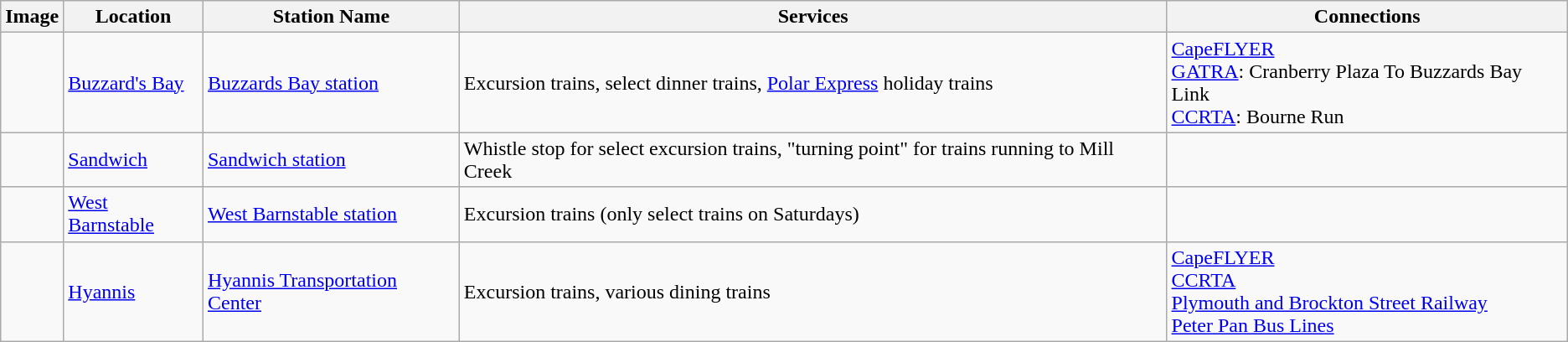<table class="wikitable">
<tr>
<th>Image</th>
<th>Location</th>
<th>Station Name</th>
<th>Services</th>
<th>Connections</th>
</tr>
<tr>
<td></td>
<td><a href='#'>Buzzard's Bay</a></td>
<td><a href='#'>Buzzards Bay station</a></td>
<td>Excursion trains, select dinner trains, <a href='#'>Polar Express</a> holiday trains</td>
<td> <a href='#'>CapeFLYER</a><br>  <a href='#'>GATRA</a>: Cranberry Plaza To Buzzards Bay Link<br>  <a href='#'>CCRTA</a>: Bourne Run</td>
</tr>
<tr>
<td></td>
<td><a href='#'>Sandwich</a></td>
<td><a href='#'>Sandwich station</a></td>
<td>Whistle stop for select excursion trains, "turning point" for trains running to Mill Creek</td>
<td></td>
</tr>
<tr>
<td></td>
<td><a href='#'>West Barnstable</a></td>
<td><a href='#'>West Barnstable station</a></td>
<td>Excursion trains (only select trains on Saturdays)</td>
<td></td>
</tr>
<tr>
<td></td>
<td><a href='#'>Hyannis</a></td>
<td><a href='#'>Hyannis Transportation Center</a></td>
<td>Excursion trains, various dining trains</td>
<td> <a href='#'>CapeFLYER</a><br> <a href='#'>CCRTA</a><br> <a href='#'>Plymouth and Brockton Street Railway</a><br> <a href='#'>Peter Pan Bus Lines</a></td>
</tr>
</table>
